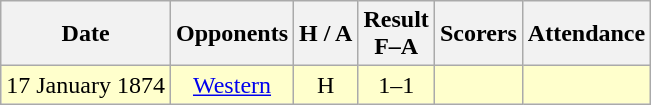<table class="wikitable" style="text-align:center">
<tr>
<th>Date</th>
<th>Opponents</th>
<th>H / A</th>
<th>Result<br>F–A</th>
<th>Scorers</th>
<th>Attendance</th>
</tr>
<tr bgcolor=#ffffcc>
<td>17 January 1874</td>
<td><a href='#'>Western</a></td>
<td>H</td>
<td>1–1</td>
<td></td>
<td></td>
</tr>
</table>
